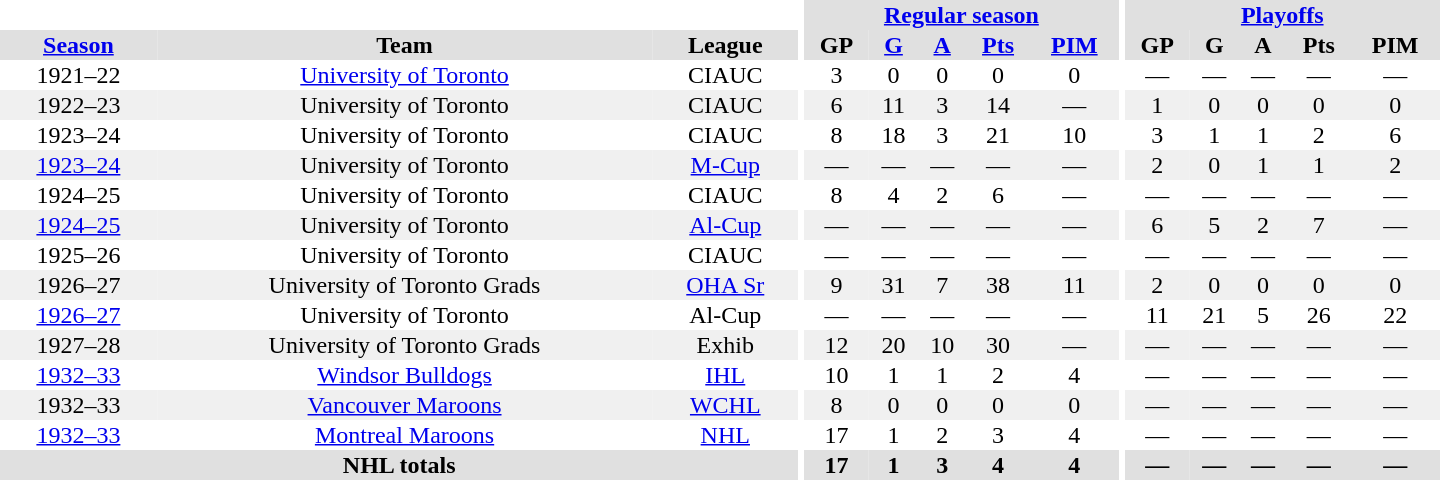<table border="0" cellpadding="1" cellspacing="0" style="text-align:center; width:60em">
<tr bgcolor="#e0e0e0">
<th colspan="3" bgcolor="#ffffff"></th>
<th rowspan="100" bgcolor="#ffffff"></th>
<th colspan="5"><a href='#'>Regular season</a></th>
<th rowspan="100" bgcolor="#ffffff"></th>
<th colspan="5"><a href='#'>Playoffs</a></th>
</tr>
<tr bgcolor="#e0e0e0">
<th><a href='#'>Season</a></th>
<th>Team</th>
<th>League</th>
<th>GP</th>
<th><a href='#'>G</a></th>
<th><a href='#'>A</a></th>
<th><a href='#'>Pts</a></th>
<th><a href='#'>PIM</a></th>
<th>GP</th>
<th>G</th>
<th>A</th>
<th>Pts</th>
<th>PIM</th>
</tr>
<tr>
<td>1921–22</td>
<td><a href='#'>University of Toronto</a></td>
<td>CIAUC</td>
<td>3</td>
<td>0</td>
<td>0</td>
<td>0</td>
<td>0</td>
<td>—</td>
<td>—</td>
<td>—</td>
<td>—</td>
<td>—</td>
</tr>
<tr bgcolor="#f0f0f0">
<td>1922–23</td>
<td>University of Toronto</td>
<td>CIAUC</td>
<td>6</td>
<td>11</td>
<td>3</td>
<td>14</td>
<td>—</td>
<td>1</td>
<td>0</td>
<td>0</td>
<td>0</td>
<td>0</td>
</tr>
<tr>
<td>1923–24</td>
<td>University of Toronto</td>
<td>CIAUC</td>
<td>8</td>
<td>18</td>
<td>3</td>
<td>21</td>
<td>10</td>
<td>3</td>
<td>1</td>
<td>1</td>
<td>2</td>
<td>6</td>
</tr>
<tr bgcolor="#f0f0f0">
<td><a href='#'>1923–24</a></td>
<td>University of Toronto</td>
<td><a href='#'>M-Cup</a></td>
<td>—</td>
<td>—</td>
<td>—</td>
<td>—</td>
<td>—</td>
<td>2</td>
<td>0</td>
<td>1</td>
<td>1</td>
<td>2</td>
</tr>
<tr>
<td>1924–25</td>
<td>University of Toronto</td>
<td>CIAUC</td>
<td>8</td>
<td>4</td>
<td>2</td>
<td>6</td>
<td>—</td>
<td>—</td>
<td>—</td>
<td>—</td>
<td>—</td>
<td>—</td>
</tr>
<tr bgcolor="#f0f0f0">
<td><a href='#'>1924–25</a></td>
<td>University of Toronto</td>
<td><a href='#'>Al-Cup</a></td>
<td>—</td>
<td>—</td>
<td>—</td>
<td>—</td>
<td>—</td>
<td>6</td>
<td>5</td>
<td>2</td>
<td>7</td>
<td>—</td>
</tr>
<tr>
<td>1925–26</td>
<td>University of Toronto</td>
<td>CIAUC</td>
<td>—</td>
<td>—</td>
<td>—</td>
<td>—</td>
<td>—</td>
<td>—</td>
<td>—</td>
<td>—</td>
<td>—</td>
<td>—</td>
</tr>
<tr bgcolor="#f0f0f0">
<td>1926–27</td>
<td>University of Toronto Grads</td>
<td><a href='#'>OHA Sr</a></td>
<td>9</td>
<td>31</td>
<td>7</td>
<td>38</td>
<td>11</td>
<td>2</td>
<td>0</td>
<td>0</td>
<td>0</td>
<td>0</td>
</tr>
<tr>
<td><a href='#'>1926–27</a></td>
<td>University of Toronto</td>
<td>Al-Cup</td>
<td>—</td>
<td>—</td>
<td>—</td>
<td>—</td>
<td>—</td>
<td>11</td>
<td>21</td>
<td>5</td>
<td>26</td>
<td>22</td>
</tr>
<tr bgcolor="#f0f0f0">
<td>1927–28</td>
<td>University of Toronto Grads</td>
<td>Exhib</td>
<td>12</td>
<td>20</td>
<td>10</td>
<td>30</td>
<td>—</td>
<td>—</td>
<td>—</td>
<td>—</td>
<td>—</td>
<td>—</td>
</tr>
<tr>
<td><a href='#'>1932–33</a></td>
<td><a href='#'>Windsor Bulldogs</a></td>
<td><a href='#'>IHL</a></td>
<td>10</td>
<td>1</td>
<td>1</td>
<td>2</td>
<td>4</td>
<td>—</td>
<td>—</td>
<td>—</td>
<td>—</td>
<td>—</td>
</tr>
<tr bgcolor="#f0f0f0">
<td>1932–33</td>
<td><a href='#'>Vancouver Maroons</a></td>
<td><a href='#'>WCHL</a></td>
<td>8</td>
<td>0</td>
<td>0</td>
<td>0</td>
<td>0</td>
<td>—</td>
<td>—</td>
<td>—</td>
<td>—</td>
<td>—</td>
</tr>
<tr>
<td><a href='#'>1932–33</a></td>
<td><a href='#'>Montreal Maroons</a></td>
<td><a href='#'>NHL</a></td>
<td>17</td>
<td>1</td>
<td>2</td>
<td>3</td>
<td>4</td>
<td>—</td>
<td>—</td>
<td>—</td>
<td>—</td>
<td>—</td>
</tr>
<tr bgcolor="#e0e0e0">
<th colspan="3">NHL totals</th>
<th>17</th>
<th>1</th>
<th>3</th>
<th>4</th>
<th>4</th>
<th>—</th>
<th>—</th>
<th>—</th>
<th>—</th>
<th>—</th>
</tr>
</table>
